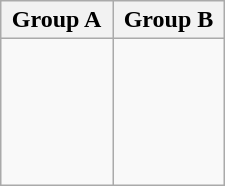<table class="wikitable">
<tr>
<th width=45%>Group A</th>
<th width=45%>Group B</th>
</tr>
<tr>
<td><br><br>
<br>
<br>
<br></td>
<td><br><br>
<br>
<br>
<br></td>
</tr>
</table>
